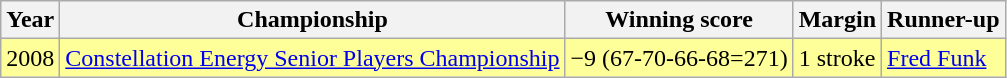<table class="wikitable">
<tr>
<th>Year</th>
<th>Championship</th>
<th>Winning score</th>
<th>Margin</th>
<th>Runner-up</th>
</tr>
<tr style="background:#FFFF99;">
<td>2008</td>
<td><a href='#'>Constellation Energy Senior Players Championship</a></td>
<td>−9 (67-70-66-68=271)</td>
<td>1 stroke</td>
<td> <a href='#'>Fred Funk</a></td>
</tr>
</table>
